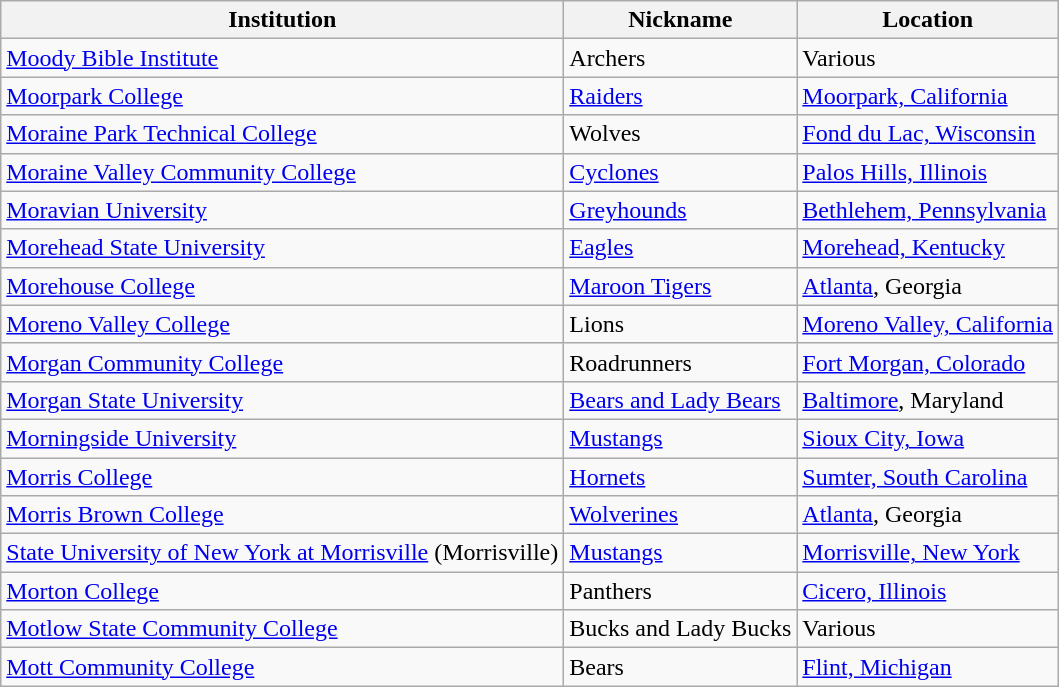<table class="wikitable">
<tr>
<th>Institution</th>
<th>Nickname</th>
<th>Location</th>
</tr>
<tr>
<td><a href='#'>Moody Bible Institute</a></td>
<td>Archers</td>
<td>Various</td>
</tr>
<tr>
<td><a href='#'>Moorpark College</a></td>
<td><a href='#'>Raiders</a></td>
<td><a href='#'>Moorpark, California</a></td>
</tr>
<tr>
<td><a href='#'>Moraine Park Technical College</a></td>
<td>Wolves</td>
<td><a href='#'>Fond du Lac, Wisconsin</a></td>
</tr>
<tr>
<td><a href='#'>Moraine Valley Community College</a></td>
<td><a href='#'>Cyclones</a></td>
<td><a href='#'>Palos Hills, Illinois</a></td>
</tr>
<tr>
<td><a href='#'>Moravian University</a></td>
<td><a href='#'>Greyhounds</a></td>
<td><a href='#'>Bethlehem, Pennsylvania</a></td>
</tr>
<tr>
<td><a href='#'>Morehead State University</a></td>
<td><a href='#'>Eagles</a></td>
<td><a href='#'>Morehead, Kentucky</a></td>
</tr>
<tr>
<td><a href='#'>Morehouse College</a></td>
<td><a href='#'>Maroon Tigers</a></td>
<td><a href='#'>Atlanta</a>, Georgia</td>
</tr>
<tr>
<td><a href='#'>Moreno Valley College</a></td>
<td>Lions</td>
<td><a href='#'>Moreno Valley, California</a></td>
</tr>
<tr>
<td><a href='#'>Morgan Community College</a></td>
<td>Roadrunners</td>
<td><a href='#'>Fort Morgan, Colorado</a></td>
</tr>
<tr>
<td><a href='#'>Morgan State University</a></td>
<td><a href='#'>Bears and Lady Bears</a></td>
<td><a href='#'>Baltimore</a>, Maryland</td>
</tr>
<tr>
<td><a href='#'>Morningside University</a></td>
<td><a href='#'>Mustangs</a></td>
<td><a href='#'>Sioux City, Iowa</a></td>
</tr>
<tr>
<td><a href='#'>Morris College</a></td>
<td><a href='#'>Hornets</a></td>
<td><a href='#'>Sumter, South Carolina</a></td>
</tr>
<tr>
<td><a href='#'>Morris Brown College</a></td>
<td><a href='#'>Wolverines</a></td>
<td><a href='#'>Atlanta</a>, Georgia</td>
</tr>
<tr>
<td><a href='#'>State University of New York at Morrisville</a> (Morrisville)</td>
<td><a href='#'>Mustangs</a></td>
<td><a href='#'>Morrisville, New York</a></td>
</tr>
<tr>
<td><a href='#'>Morton College</a></td>
<td>Panthers</td>
<td><a href='#'>Cicero, Illinois</a></td>
</tr>
<tr>
<td><a href='#'>Motlow State Community College</a></td>
<td>Bucks and Lady Bucks</td>
<td>Various</td>
</tr>
<tr>
<td><a href='#'>Mott Community College</a></td>
<td>Bears</td>
<td><a href='#'>Flint, Michigan</a></td>
</tr>
</table>
